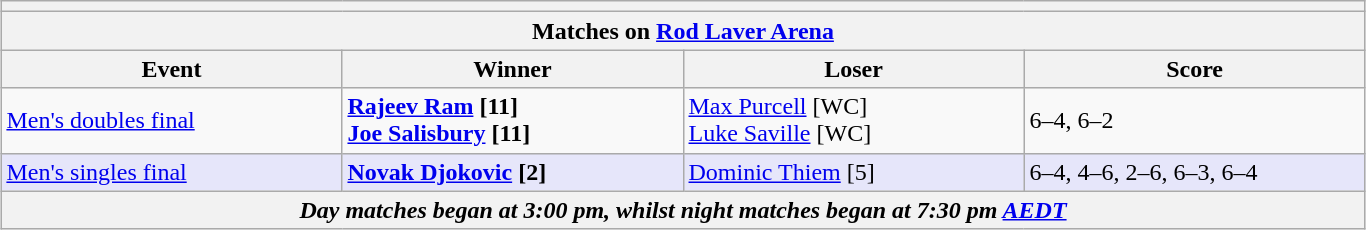<table class="wikitable collapsible uncollapsed nowrap"  style="margin:auto;">
<tr>
<th colspan=4></th>
</tr>
<tr>
<th colspan=4><strong>Matches on <a href='#'>Rod Laver Arena</a></strong></th>
</tr>
<tr>
<th style="width:220px;">Event</th>
<th style="width:220px;">Winner</th>
<th style="width:220px;">Loser</th>
<th style="width:220px;">Score</th>
</tr>
<tr>
<td><a href='#'>Men's doubles final</a></td>
<td><strong> <a href='#'>Rajeev Ram</a> [11] <br>  <a href='#'>Joe Salisbury</a> [11]</strong></td>
<td> <a href='#'>Max Purcell</a> [WC] <br>  <a href='#'>Luke Saville</a> [WC]</td>
<td>6–4, 6–2</td>
</tr>
<tr bgcolor=lavender>
<td><a href='#'>Men's singles final</a></td>
<td><strong> <a href='#'>Novak Djokovic</a> [2]</strong></td>
<td> <a href='#'>Dominic Thiem</a> [5]</td>
<td>6–4, 4–6, 2–6, 6–3, 6–4</td>
</tr>
<tr>
<th colspan=4><em>Day matches began at 3:00 pm, whilst night matches began at 7:30 pm <a href='#'>AEDT</a></em></th>
</tr>
</table>
